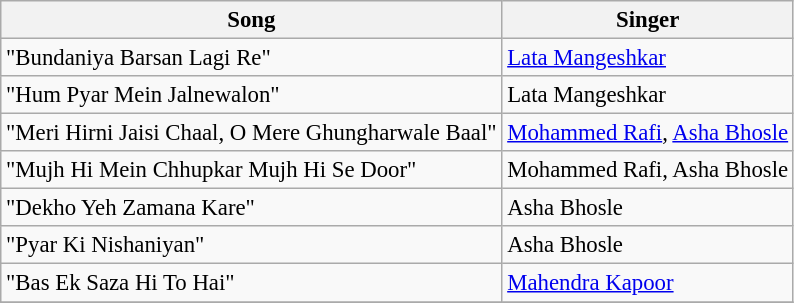<table class="wikitable" style="font-size:95%;">
<tr>
<th>Song</th>
<th>Singer</th>
</tr>
<tr>
<td>"Bundaniya Barsan Lagi Re"</td>
<td><a href='#'>Lata Mangeshkar</a></td>
</tr>
<tr>
<td>"Hum Pyar Mein Jalnewalon"</td>
<td>Lata Mangeshkar</td>
</tr>
<tr>
<td>"Meri Hirni Jaisi Chaal, O Mere Ghungharwale Baal"</td>
<td><a href='#'>Mohammed Rafi</a>, <a href='#'>Asha Bhosle</a></td>
</tr>
<tr>
<td>"Mujh Hi Mein Chhupkar Mujh Hi Se Door"</td>
<td>Mohammed Rafi, Asha Bhosle</td>
</tr>
<tr>
<td>"Dekho Yeh Zamana Kare"</td>
<td>Asha Bhosle</td>
</tr>
<tr>
<td>"Pyar Ki Nishaniyan"</td>
<td>Asha Bhosle</td>
</tr>
<tr>
<td>"Bas Ek Saza Hi To Hai"</td>
<td><a href='#'>Mahendra Kapoor</a></td>
</tr>
<tr>
</tr>
</table>
